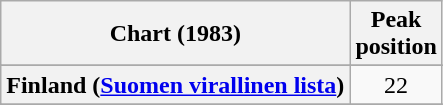<table class="wikitable sortable plainrowheaders" style="text-align:center">
<tr>
<th scope="col">Chart (1983)</th>
<th scope="col">Peak<br>position</th>
</tr>
<tr>
</tr>
<tr>
<th scope="row">Finland (<a href='#'>Suomen virallinen lista</a>)</th>
<td>22</td>
</tr>
<tr>
</tr>
<tr>
</tr>
<tr>
</tr>
<tr>
</tr>
<tr>
</tr>
<tr>
</tr>
<tr>
</tr>
<tr>
</tr>
</table>
